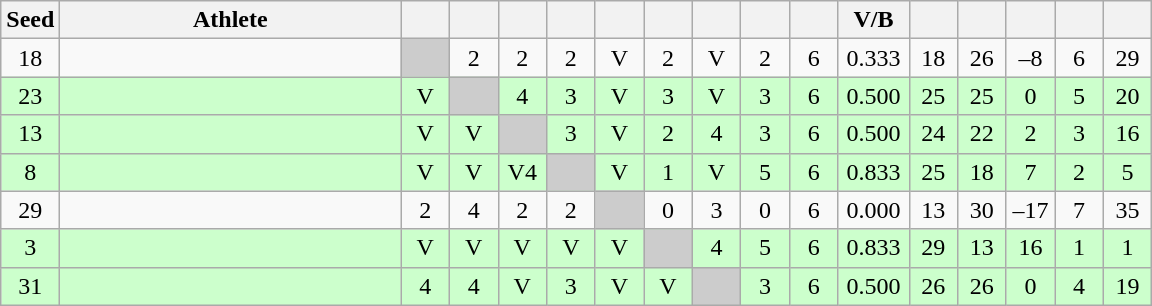<table class="wikitable" style="text-align:center">
<tr>
<th width="25">Seed</th>
<th width="220">Athlete</th>
<th width="25"></th>
<th width="25"></th>
<th width="25"></th>
<th width="25"></th>
<th width="25"></th>
<th width="25"></th>
<th width="25"></th>
<th width="25"></th>
<th width="25"></th>
<th width="40">V/B</th>
<th width="25"></th>
<th width="25"></th>
<th width="25"></th>
<th width="25"></th>
<th width="25"></th>
</tr>
<tr>
<td>18</td>
<td align=left></td>
<td bgcolor="#cccccc"></td>
<td>2</td>
<td>2</td>
<td>2</td>
<td>V</td>
<td>2</td>
<td>V</td>
<td>2</td>
<td>6</td>
<td>0.333</td>
<td>18</td>
<td>26</td>
<td>–8</td>
<td>6</td>
<td>29</td>
</tr>
<tr bgcolor=ccffcc>
<td>23</td>
<td align=left></td>
<td>V</td>
<td bgcolor="#cccccc"></td>
<td>4</td>
<td>3</td>
<td>V</td>
<td>3</td>
<td>V</td>
<td>3</td>
<td>6</td>
<td>0.500</td>
<td>25</td>
<td>25</td>
<td>0</td>
<td>5</td>
<td>20</td>
</tr>
<tr bgcolor=ccffcc>
<td>13</td>
<td align=left></td>
<td>V</td>
<td>V</td>
<td bgcolor="#cccccc"></td>
<td>3</td>
<td>V</td>
<td>2</td>
<td>4</td>
<td>3</td>
<td>6</td>
<td>0.500</td>
<td>24</td>
<td>22</td>
<td>2</td>
<td>3</td>
<td>16</td>
</tr>
<tr bgcolor=ccffcc>
<td>8</td>
<td align=left></td>
<td>V</td>
<td>V</td>
<td>V4</td>
<td bgcolor="#cccccc"></td>
<td>V</td>
<td>1</td>
<td>V</td>
<td>5</td>
<td>6</td>
<td>0.833</td>
<td>25</td>
<td>18</td>
<td>7</td>
<td>2</td>
<td>5</td>
</tr>
<tr>
<td>29</td>
<td align=left></td>
<td>2</td>
<td>4</td>
<td>2</td>
<td>2</td>
<td bgcolor="#cccccc"></td>
<td>0</td>
<td>3</td>
<td>0</td>
<td>6</td>
<td>0.000</td>
<td>13</td>
<td>30</td>
<td>–17</td>
<td>7</td>
<td>35</td>
</tr>
<tr bgcolor=ccffcc>
<td>3</td>
<td align=left></td>
<td>V</td>
<td>V</td>
<td>V</td>
<td>V</td>
<td>V</td>
<td bgcolor="#cccccc"></td>
<td>4</td>
<td>5</td>
<td>6</td>
<td>0.833</td>
<td>29</td>
<td>13</td>
<td>16</td>
<td>1</td>
<td>1</td>
</tr>
<tr bgcolor=ccffcc>
<td>31</td>
<td align=left></td>
<td>4</td>
<td>4</td>
<td>V</td>
<td>3</td>
<td>V</td>
<td>V</td>
<td bgcolor="#cccccc"></td>
<td>3</td>
<td>6</td>
<td>0.500</td>
<td>26</td>
<td>26</td>
<td>0</td>
<td>4</td>
<td>19</td>
</tr>
</table>
